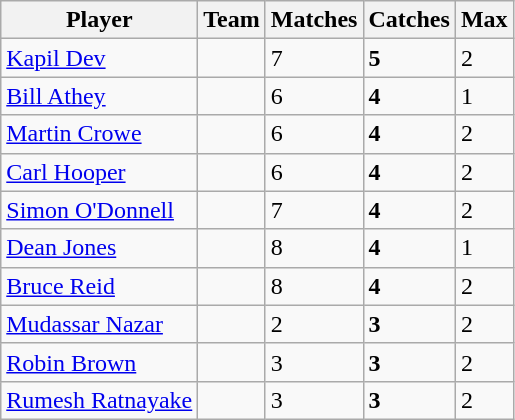<table class="wikitable">
<tr>
<th>Player</th>
<th>Team</th>
<th>Matches</th>
<th>Catches</th>
<th>Max</th>
</tr>
<tr>
<td><a href='#'>Kapil Dev</a></td>
<td></td>
<td>7</td>
<td><strong>5</strong></td>
<td>2</td>
</tr>
<tr>
<td><a href='#'>Bill Athey</a></td>
<td></td>
<td>6</td>
<td><strong>4</strong></td>
<td>1</td>
</tr>
<tr>
<td><a href='#'>Martin Crowe</a></td>
<td></td>
<td>6</td>
<td><strong>4</strong></td>
<td>2</td>
</tr>
<tr>
<td><a href='#'>Carl Hooper</a></td>
<td></td>
<td>6</td>
<td><strong>4</strong></td>
<td>2</td>
</tr>
<tr>
<td><a href='#'>Simon O'Donnell</a></td>
<td></td>
<td>7</td>
<td><strong>4</strong></td>
<td>2</td>
</tr>
<tr>
<td><a href='#'>Dean Jones</a></td>
<td></td>
<td>8</td>
<td><strong>4</strong></td>
<td>1</td>
</tr>
<tr>
<td><a href='#'>Bruce Reid</a></td>
<td></td>
<td>8</td>
<td><strong>4</strong></td>
<td>2</td>
</tr>
<tr>
<td><a href='#'>Mudassar Nazar</a></td>
<td></td>
<td>2</td>
<td><strong>3</strong></td>
<td>2</td>
</tr>
<tr>
<td><a href='#'>Robin Brown</a></td>
<td></td>
<td>3</td>
<td><strong>3</strong></td>
<td>2</td>
</tr>
<tr>
<td><a href='#'>Rumesh Ratnayake</a></td>
<td></td>
<td>3</td>
<td><strong>3</strong></td>
<td>2</td>
</tr>
</table>
